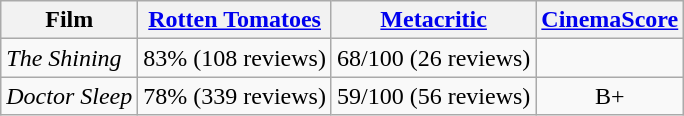<table class="wikitable sortable" border="1" style="text-align: center;">
<tr>
<th>Film</th>
<th><a href='#'>Rotten Tomatoes</a></th>
<th><a href='#'>Metacritic</a></th>
<th><a href='#'>CinemaScore</a></th>
</tr>
<tr>
<td style="text-align: left;"><em>The Shining</em></td>
<td>83% (108 reviews)</td>
<td>68/100 (26 reviews)</td>
<td></td>
</tr>
<tr>
<td style="text-align: left;"><em>Doctor Sleep</em></td>
<td>78% (339 reviews) </td>
<td>59/100 (56 reviews)</td>
<td>B+</td>
</tr>
</table>
